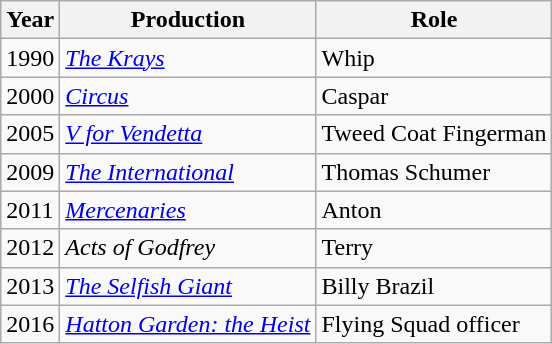<table class="wikitable">
<tr>
<th>Year</th>
<th>Production</th>
<th>Role</th>
</tr>
<tr>
<td>1990</td>
<td><em><a href='#'>The Krays</a></em></td>
<td>Whip</td>
</tr>
<tr>
<td>2000</td>
<td><em><a href='#'>Circus</a></em></td>
<td>Caspar</td>
</tr>
<tr>
<td>2005</td>
<td><em><a href='#'>V for Vendetta</a></em></td>
<td>Tweed Coat Fingerman</td>
</tr>
<tr>
<td>2009</td>
<td><em><a href='#'>The International</a></em></td>
<td>Thomas Schumer</td>
</tr>
<tr>
<td>2011</td>
<td><em><a href='#'>Mercenaries</a></em></td>
<td>Anton</td>
</tr>
<tr>
<td>2012</td>
<td><em>Acts of Godfrey</em></td>
<td>Terry</td>
</tr>
<tr>
<td>2013</td>
<td><em><a href='#'>The Selfish Giant</a></em></td>
<td>Billy Brazil</td>
</tr>
<tr>
<td>2016</td>
<td><em><a href='#'>Hatton Garden: the Heist</a></em></td>
<td>Flying Squad officer</td>
</tr>
</table>
